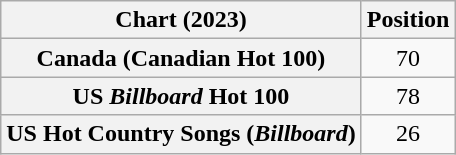<table class="wikitable sortable plainrowheaders" style="text-align:center">
<tr>
<th scope="col">Chart (2023)</th>
<th scope="col">Position</th>
</tr>
<tr>
<th scope="row">Canada (Canadian Hot 100)</th>
<td>70</td>
</tr>
<tr>
<th scope="row">US <em>Billboard</em> Hot 100</th>
<td>78</td>
</tr>
<tr>
<th scope="row">US Hot Country Songs (<em>Billboard</em>)</th>
<td>26</td>
</tr>
</table>
